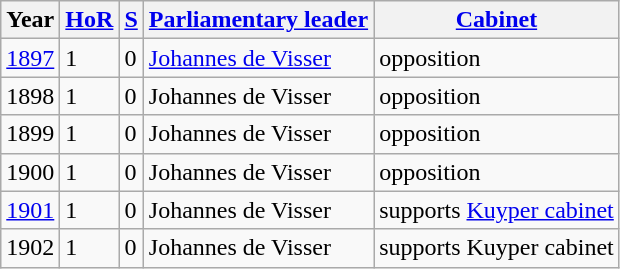<table class="wikitable">
<tr>
<th>Year</th>
<th><a href='#'>HoR</a></th>
<th><a href='#'>S</a></th>
<th><a href='#'>Parliamentary leader</a></th>
<th><a href='#'>Cabinet</a></th>
</tr>
<tr>
<td><a href='#'>1897</a></td>
<td>1</td>
<td>0</td>
<td><a href='#'>Johannes de Visser</a></td>
<td>opposition</td>
</tr>
<tr>
<td>1898</td>
<td>1</td>
<td>0</td>
<td>Johannes de Visser</td>
<td>opposition</td>
</tr>
<tr>
<td>1899</td>
<td>1</td>
<td>0</td>
<td>Johannes de Visser</td>
<td>opposition</td>
</tr>
<tr>
<td>1900</td>
<td>1</td>
<td>0</td>
<td>Johannes de Visser</td>
<td>opposition</td>
</tr>
<tr>
<td><a href='#'>1901</a></td>
<td>1</td>
<td>0</td>
<td>Johannes de Visser</td>
<td>supports <a href='#'>Kuyper cabinet</a></td>
</tr>
<tr>
<td>1902</td>
<td>1</td>
<td>0</td>
<td>Johannes de Visser</td>
<td>supports Kuyper cabinet</td>
</tr>
</table>
